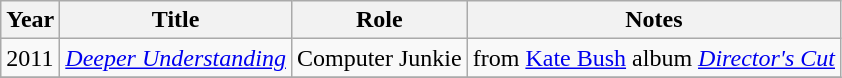<table class="wikitable unsortable">
<tr>
<th>Year</th>
<th>Title</th>
<th>Role</th>
<th class="unsortable">Notes</th>
</tr>
<tr>
<td>2011</td>
<td><em><a href='#'>Deeper Understanding</a></em></td>
<td>Computer Junkie</td>
<td>from <a href='#'>Kate Bush</a> album <a href='#'><em>Director's Cut</em></a></td>
</tr>
<tr>
</tr>
</table>
